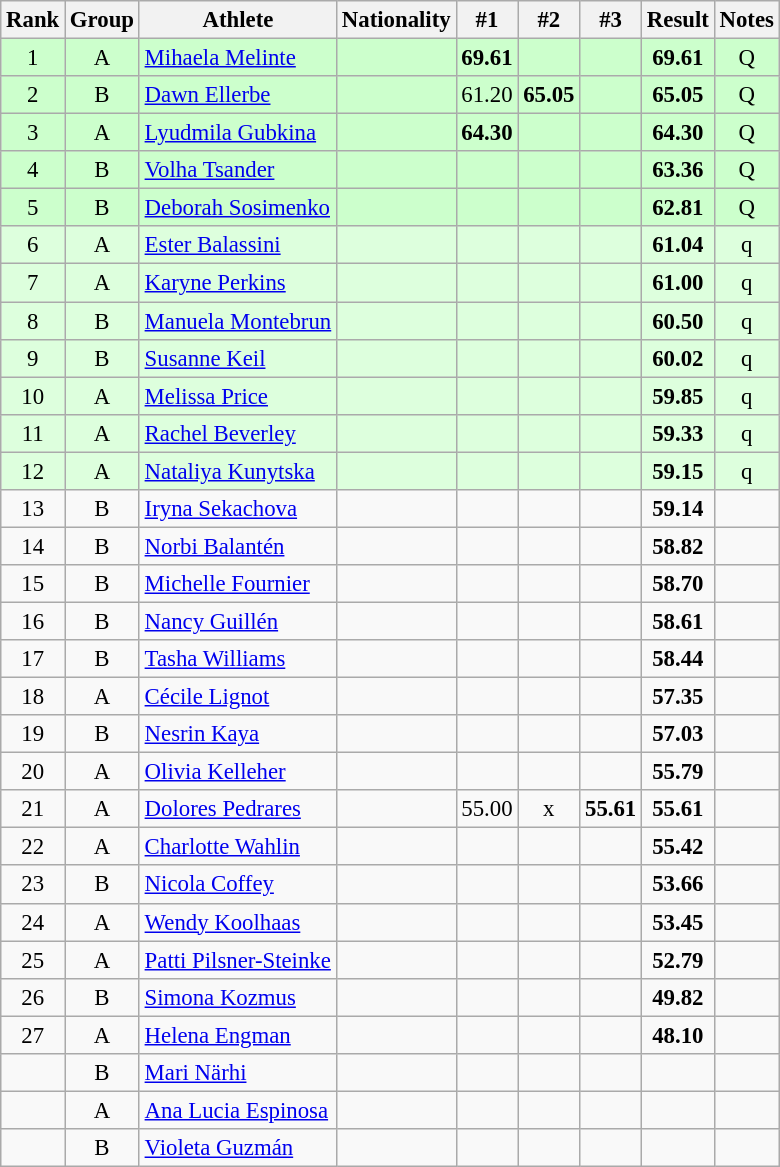<table class="wikitable sortable" style="text-align:center;font-size:95%">
<tr>
<th>Rank</th>
<th>Group</th>
<th>Athlete</th>
<th>Nationality</th>
<th>#1</th>
<th>#2</th>
<th>#3</th>
<th>Result</th>
<th>Notes</th>
</tr>
<tr bgcolor=ccffcc>
<td>1</td>
<td>A</td>
<td align="left"><a href='#'>Mihaela Melinte</a></td>
<td align=left></td>
<td><strong>69.61</strong></td>
<td></td>
<td></td>
<td><strong>69.61</strong></td>
<td>Q</td>
</tr>
<tr bgcolor=ccffcc>
<td>2</td>
<td>B</td>
<td align="left"><a href='#'>Dawn Ellerbe</a></td>
<td align=left></td>
<td>61.20</td>
<td><strong>65.05</strong></td>
<td></td>
<td><strong>65.05</strong></td>
<td>Q</td>
</tr>
<tr bgcolor=ccffcc>
<td>3</td>
<td>A</td>
<td align="left"><a href='#'>Lyudmila Gubkina</a></td>
<td align=left></td>
<td><strong>64.30</strong></td>
<td></td>
<td></td>
<td><strong>64.30</strong></td>
<td>Q</td>
</tr>
<tr bgcolor=ccffcc>
<td>4</td>
<td>B</td>
<td align="left"><a href='#'>Volha Tsander</a></td>
<td align=left></td>
<td></td>
<td></td>
<td></td>
<td><strong>63.36</strong></td>
<td>Q</td>
</tr>
<tr bgcolor=ccffcc>
<td>5</td>
<td>B</td>
<td align="left"><a href='#'>Deborah Sosimenko</a></td>
<td align=left></td>
<td></td>
<td></td>
<td></td>
<td><strong>62.81</strong></td>
<td>Q</td>
</tr>
<tr bgcolor=ddffdd>
<td>6</td>
<td>A</td>
<td align="left"><a href='#'>Ester Balassini</a></td>
<td align=left></td>
<td></td>
<td></td>
<td></td>
<td><strong>61.04</strong></td>
<td>q</td>
</tr>
<tr bgcolor=ddffdd>
<td>7</td>
<td>A</td>
<td align="left"><a href='#'>Karyne Perkins</a></td>
<td align=left></td>
<td></td>
<td></td>
<td></td>
<td><strong>61.00</strong></td>
<td>q</td>
</tr>
<tr bgcolor=ddffdd>
<td>8</td>
<td>B</td>
<td align="left"><a href='#'>Manuela Montebrun</a></td>
<td align=left></td>
<td></td>
<td></td>
<td></td>
<td><strong>60.50</strong></td>
<td>q</td>
</tr>
<tr bgcolor=ddffdd>
<td>9</td>
<td>B</td>
<td align="left"><a href='#'>Susanne Keil</a></td>
<td align=left></td>
<td></td>
<td></td>
<td></td>
<td><strong>60.02</strong></td>
<td>q</td>
</tr>
<tr bgcolor=ddffdd>
<td>10</td>
<td>A</td>
<td align="left"><a href='#'>Melissa Price</a></td>
<td align=left></td>
<td></td>
<td></td>
<td></td>
<td><strong>59.85</strong></td>
<td>q</td>
</tr>
<tr bgcolor=ddffdd>
<td>11</td>
<td>A</td>
<td align="left"><a href='#'>Rachel Beverley</a></td>
<td align=left></td>
<td></td>
<td></td>
<td></td>
<td><strong>59.33</strong></td>
<td>q</td>
</tr>
<tr bgcolor=ddffdd>
<td>12</td>
<td>A</td>
<td align="left"><a href='#'>Nataliya Kunytska</a></td>
<td align=left></td>
<td></td>
<td></td>
<td></td>
<td><strong>59.15</strong></td>
<td>q</td>
</tr>
<tr>
<td>13</td>
<td>B</td>
<td align="left"><a href='#'>Iryna Sekachova</a></td>
<td align=left></td>
<td></td>
<td></td>
<td></td>
<td><strong>59.14</strong></td>
<td></td>
</tr>
<tr>
<td>14</td>
<td>B</td>
<td align="left"><a href='#'>Norbi Balantén</a></td>
<td align=left></td>
<td></td>
<td></td>
<td></td>
<td><strong>58.82</strong></td>
<td></td>
</tr>
<tr>
<td>15</td>
<td>B</td>
<td align="left"><a href='#'>Michelle Fournier</a></td>
<td align=left></td>
<td></td>
<td></td>
<td></td>
<td><strong>58.70</strong></td>
<td></td>
</tr>
<tr>
<td>16</td>
<td>B</td>
<td align="left"><a href='#'>Nancy Guillén</a></td>
<td align=left></td>
<td></td>
<td></td>
<td></td>
<td><strong>58.61</strong></td>
<td></td>
</tr>
<tr>
<td>17</td>
<td>B</td>
<td align="left"><a href='#'>Tasha Williams</a></td>
<td align=left></td>
<td></td>
<td></td>
<td></td>
<td><strong>58.44</strong></td>
<td></td>
</tr>
<tr>
<td>18</td>
<td>A</td>
<td align="left"><a href='#'>Cécile Lignot</a></td>
<td align=left></td>
<td></td>
<td></td>
<td></td>
<td><strong>57.35</strong></td>
<td></td>
</tr>
<tr>
<td>19</td>
<td>B</td>
<td align="left"><a href='#'>Nesrin Kaya</a></td>
<td align=left></td>
<td></td>
<td></td>
<td></td>
<td><strong>57.03</strong></td>
<td></td>
</tr>
<tr>
<td>20</td>
<td>A</td>
<td align="left"><a href='#'>Olivia Kelleher</a></td>
<td align=left></td>
<td></td>
<td></td>
<td></td>
<td><strong>55.79</strong></td>
<td></td>
</tr>
<tr>
<td>21</td>
<td>A</td>
<td align="left"><a href='#'>Dolores Pedrares</a></td>
<td align=left></td>
<td>55.00</td>
<td>x</td>
<td><strong>55.61</strong></td>
<td><strong>55.61</strong></td>
<td></td>
</tr>
<tr>
<td>22</td>
<td>A</td>
<td align="left"><a href='#'>Charlotte Wahlin</a></td>
<td align=left></td>
<td></td>
<td></td>
<td></td>
<td><strong>55.42</strong></td>
<td></td>
</tr>
<tr>
<td>23</td>
<td>B</td>
<td align="left"><a href='#'>Nicola Coffey</a></td>
<td align=left></td>
<td></td>
<td></td>
<td></td>
<td><strong>53.66</strong></td>
<td></td>
</tr>
<tr>
<td>24</td>
<td>A</td>
<td align="left"><a href='#'>Wendy Koolhaas</a></td>
<td align=left></td>
<td></td>
<td></td>
<td></td>
<td><strong>53.45</strong></td>
<td></td>
</tr>
<tr>
<td>25</td>
<td>A</td>
<td align="left"><a href='#'>Patti Pilsner-Steinke</a></td>
<td align=left></td>
<td></td>
<td></td>
<td></td>
<td><strong>52.79</strong></td>
<td></td>
</tr>
<tr>
<td>26</td>
<td>B</td>
<td align="left"><a href='#'>Simona Kozmus</a></td>
<td align=left></td>
<td></td>
<td></td>
<td></td>
<td><strong>49.82</strong></td>
<td></td>
</tr>
<tr>
<td>27</td>
<td>A</td>
<td align="left"><a href='#'>Helena Engman</a></td>
<td align=left></td>
<td></td>
<td></td>
<td></td>
<td><strong>48.10</strong></td>
<td></td>
</tr>
<tr>
<td></td>
<td>B</td>
<td align="left"><a href='#'>Mari Närhi</a></td>
<td align=left></td>
<td></td>
<td></td>
<td></td>
<td><strong></strong></td>
<td></td>
</tr>
<tr>
<td></td>
<td>A</td>
<td align="left"><a href='#'>Ana Lucia Espinosa</a></td>
<td align=left></td>
<td></td>
<td></td>
<td></td>
<td><strong></strong></td>
<td></td>
</tr>
<tr>
<td></td>
<td>B</td>
<td align="left"><a href='#'>Violeta Guzmán</a></td>
<td align=left></td>
<td></td>
<td></td>
<td></td>
<td><strong></strong></td>
<td></td>
</tr>
</table>
